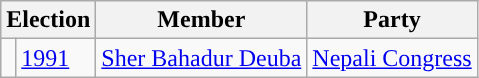<table class="wikitable">
<tr>
<th colspan="2">Election</th>
<th>Member</th>
<th>Party</th>
</tr>
<tr>
<td style="background-color:"></td>
<td><a href='#'>1991</a></td>
<td><a href='#'>Sher Bahadur Deuba</a></td>
<td><a href='#'>Nepali Congress</a></td>
</tr>
</table>
